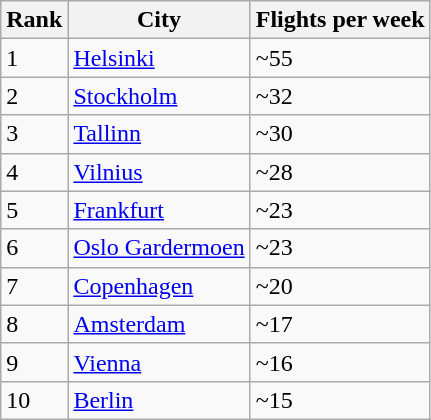<table class="wikitable" width="align=">
<tr>
<th>Rank</th>
<th>City</th>
<th>Flights per week</th>
</tr>
<tr>
<td>1</td>
<td> <a href='#'>Helsinki</a></td>
<td>~55</td>
</tr>
<tr>
<td>2</td>
<td> <a href='#'>Stockholm</a></td>
<td>~32</td>
</tr>
<tr>
<td>3</td>
<td> <a href='#'>Tallinn</a></td>
<td>~30</td>
</tr>
<tr>
<td>4</td>
<td> <a href='#'>Vilnius</a></td>
<td>~28</td>
</tr>
<tr>
<td>5</td>
<td> <a href='#'>Frankfurt</a></td>
<td>~23</td>
</tr>
<tr>
<td>6</td>
<td> <a href='#'>Oslo Gardermoen</a></td>
<td>~23</td>
</tr>
<tr>
<td>7</td>
<td> <a href='#'>Copenhagen</a></td>
<td>~20</td>
</tr>
<tr>
<td>8</td>
<td> <a href='#'>Amsterdam</a></td>
<td>~17</td>
</tr>
<tr>
<td>9</td>
<td> <a href='#'>Vienna</a></td>
<td>~16</td>
</tr>
<tr>
<td>10</td>
<td> <a href='#'>Berlin</a></td>
<td>~15</td>
</tr>
</table>
